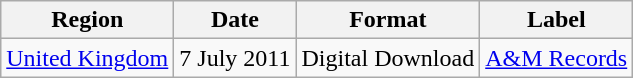<table class=wikitable>
<tr>
<th>Region</th>
<th>Date</th>
<th>Format</th>
<th>Label</th>
</tr>
<tr>
<td><a href='#'>United Kingdom</a></td>
<td>7 July 2011</td>
<td>Digital Download</td>
<td><a href='#'>A&M Records</a></td>
</tr>
</table>
